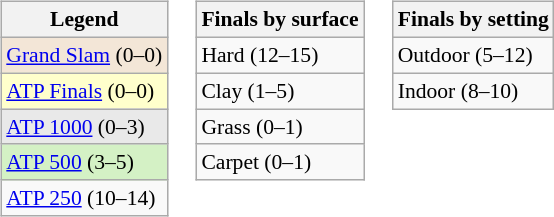<table>
<tr valign=top>
<td><br><table class="wikitable" style=font-size:90%>
<tr>
<th>Legend</th>
</tr>
<tr style="background:#f3e6d7;">
<td><a href='#'>Grand Slam</a> (0–0)</td>
</tr>
<tr style="background:#ffffcc;">
<td><a href='#'>ATP Finals</a> (0–0)</td>
</tr>
<tr style="background:#e9e9e9;">
<td><a href='#'>ATP 1000</a> (0–3)</td>
</tr>
<tr style="background:#d4f1c5;">
<td><a href='#'>ATP 500</a> (3–5)</td>
</tr>
<tr>
<td><a href='#'>ATP 250</a> (10–14)</td>
</tr>
</table>
</td>
<td><br><table class="wikitable" style=font-size:90%>
<tr>
<th>Finals by surface</th>
</tr>
<tr>
<td>Hard (12–15)</td>
</tr>
<tr>
<td>Clay (1–5)</td>
</tr>
<tr>
<td>Grass (0–1)</td>
</tr>
<tr>
<td>Carpet (0–1)</td>
</tr>
</table>
</td>
<td><br><table class="wikitable" style=font-size:90%>
<tr>
<th>Finals by setting</th>
</tr>
<tr>
<td>Outdoor (5–12)</td>
</tr>
<tr>
<td>Indoor (8–10)</td>
</tr>
</table>
</td>
</tr>
</table>
